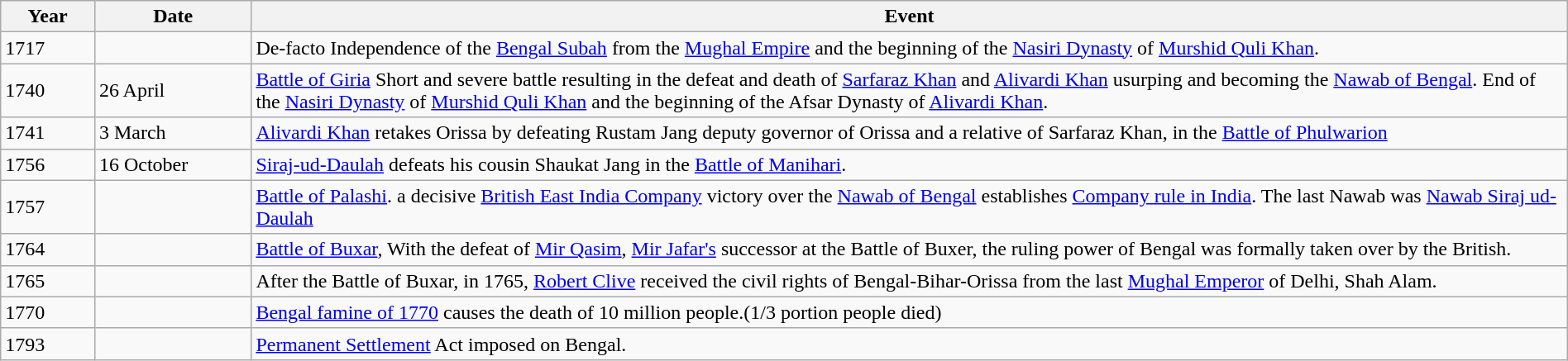<table class="wikitable" width="100%">
<tr>
<th style="width:6%">Year</th>
<th style="width:10%">Date</th>
<th>Event</th>
</tr>
<tr>
<td>1717</td>
<td></td>
<td>De-facto Independence of the <a href='#'>Bengal Subah</a> from the <a href='#'>Mughal Empire</a> and the beginning of the <a href='#'>Nasiri Dynasty</a> of <a href='#'>Murshid Quli Khan</a>.</td>
</tr>
<tr>
<td>1740</td>
<td>26 April</td>
<td><a href='#'>Battle of Giria</a> Short and severe battle resulting in the defeat and death of <a href='#'>Sarfaraz Khan</a> and <a href='#'>Alivardi Khan</a> usurping and becoming the <a href='#'>Nawab of Bengal</a>. End of the <a href='#'>Nasiri Dynasty</a> of <a href='#'>Murshid Quli Khan</a> and the beginning of the Afsar Dynasty of <a href='#'>Alivardi Khan</a>.</td>
</tr>
<tr>
<td>1741</td>
<td>3 March</td>
<td><a href='#'>Alivardi Khan</a> retakes Orissa by defeating Rustam Jang deputy governor of Orissa and a relative of Sarfaraz Khan, in the <a href='#'>Battle of Phulwarion</a></td>
</tr>
<tr>
<td>1756</td>
<td>16 October</td>
<td><a href='#'>Siraj-ud-Daulah</a> defeats his cousin Shaukat Jang in the <a href='#'>Battle of Manihari</a>.</td>
</tr>
<tr>
<td>1757</td>
<td></td>
<td><a href='#'>Battle of Palashi</a>. a decisive <a href='#'>British East India Company</a> victory over the <a href='#'>Nawab of Bengal</a> establishes <a href='#'>Company rule in India</a>. The last Nawab was <a href='#'>Nawab Siraj ud-Daulah</a></td>
</tr>
<tr>
<td>1764</td>
<td></td>
<td><a href='#'>Battle of Buxar</a>, With the defeat of <a href='#'>Mir Qasim</a>, <a href='#'>Mir Jafar's</a> successor at the Battle of Buxer, the ruling power of Bengal was formally taken over by the British.</td>
</tr>
<tr>
<td>1765</td>
<td></td>
<td>After the Battle of Buxar, in 1765, <a href='#'>Robert Clive</a> received the civil rights of Bengal-Bihar-Orissa from the last <a href='#'>Mughal Emperor</a> of Delhi, Shah Alam.</td>
</tr>
<tr>
<td>1770</td>
<td></td>
<td><a href='#'>Bengal famine of 1770</a> causes the death of 10 million people.(1/3 portion people died)</td>
</tr>
<tr>
<td>1793</td>
<td></td>
<td><a href='#'>Permanent Settlement</a> Act imposed on Bengal.</td>
</tr>
</table>
